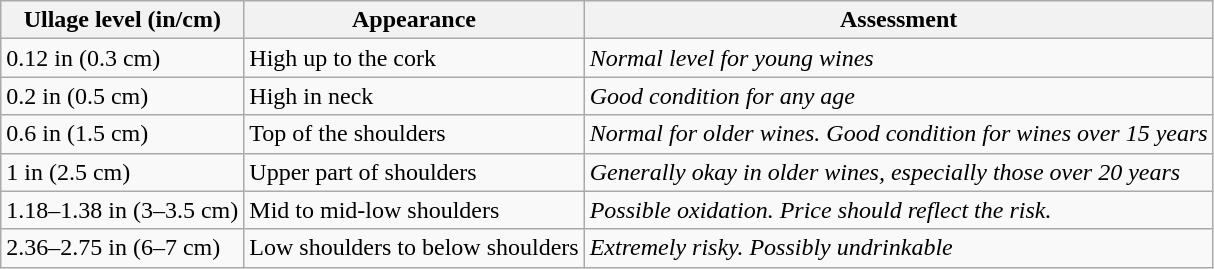<table class="wikitable">
<tr>
<th>Ullage level (in/cm)</th>
<th>Appearance</th>
<th>Assessment</th>
</tr>
<tr>
<td>0.12 in (0.3 cm)</td>
<td>High up to the cork</td>
<td><em>Normal level for young wines</em></td>
</tr>
<tr>
<td>0.2 in (0.5 cm)</td>
<td>High in neck</td>
<td><em>Good condition for any age</em></td>
</tr>
<tr>
<td>0.6 in (1.5 cm)</td>
<td>Top of the shoulders</td>
<td><em>Normal for older wines. Good condition for wines over 15 years</em></td>
</tr>
<tr>
<td>1 in (2.5 cm)</td>
<td>Upper part of shoulders</td>
<td><em>Generally okay in older wines, especially those over 20 years</em></td>
</tr>
<tr>
<td>1.18–1.38 in (3–3.5 cm)</td>
<td>Mid to mid-low shoulders</td>
<td><em>Possible oxidation. Price should reflect the risk.</em></td>
</tr>
<tr>
<td>2.36–2.75 in (6–7 cm)</td>
<td>Low shoulders to below shoulders</td>
<td><em>Extremely risky. Possibly undrinkable</em></td>
</tr>
</table>
